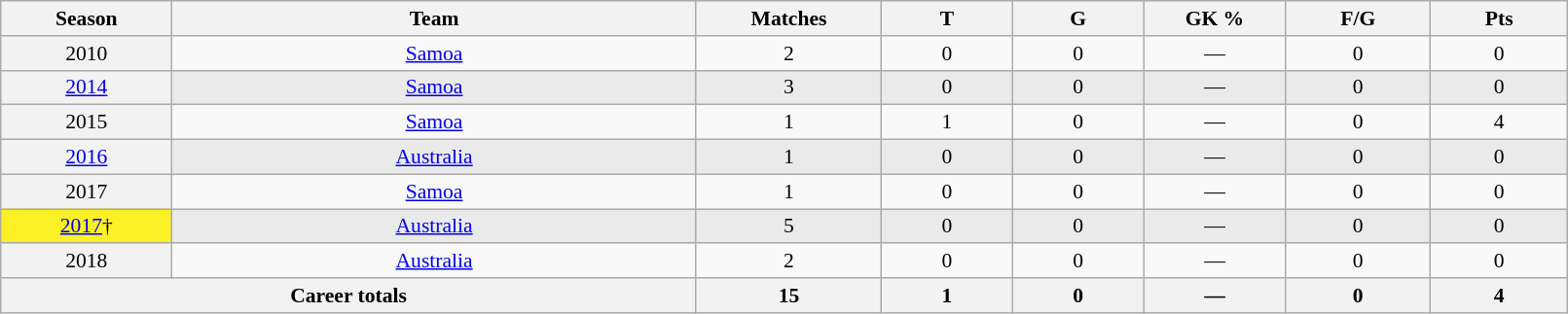<table class="wikitable sortable"  style="font-size:90%; text-align:center; width:85%;">
<tr>
<th width=2%>Season</th>
<th width=8%>Team</th>
<th width=2%>Matches</th>
<th width=2%>T</th>
<th width=2%>G</th>
<th width=2%>GK %</th>
<th width=2%>F/G</th>
<th width=2%>Pts</th>
</tr>
<tr>
<th scope="row" style="text-align:center; font-weight:normal">2010</th>
<td style="text-align:center;"> <a href='#'>Samoa</a></td>
<td>2</td>
<td>0</td>
<td>0</td>
<td>—</td>
<td>0</td>
<td>0</td>
</tr>
<tr style="background-color: #EAEAEA">
<th scope="row" style="text-align:center; font-weight:normal"><a href='#'>2014</a></th>
<td style="text-align:center;"> <a href='#'>Samoa</a></td>
<td>3</td>
<td>0</td>
<td>0</td>
<td>—</td>
<td>0</td>
<td>0</td>
</tr>
<tr>
<th scope="row" style="text-align:center; font-weight:normal">2015</th>
<td style="text-align:center;"> <a href='#'>Samoa</a></td>
<td>1</td>
<td>1</td>
<td>0</td>
<td>—</td>
<td>0</td>
<td>4</td>
</tr>
<tr style="background-color: #EAEAEA">
<th scope="row" style="text-align:center; font-weight:normal"><a href='#'>2016</a></th>
<td style="text-align:center;"> <a href='#'>Australia</a></td>
<td>1</td>
<td>0</td>
<td>0</td>
<td>—</td>
<td>0</td>
<td>0</td>
</tr>
<tr>
<th scope="row" style="text-align:center; font-weight:normal">2017</th>
<td style="text-align:center;"> <a href='#'>Samoa</a></td>
<td>1</td>
<td>0</td>
<td>0</td>
<td>—</td>
<td>0</td>
<td>0</td>
</tr>
<tr style="background-color: #EAEAEA">
<th scope="row" style="text-align:center;background:#f9f025; font-weight:normal"><a href='#'>2017</a>†</th>
<td style="text-align:center;"> <a href='#'>Australia</a></td>
<td>5</td>
<td>0</td>
<td>0</td>
<td>—</td>
<td>0</td>
<td>0</td>
</tr>
<tr>
<th scope="row" style="text-align:center; font-weight:normal">2018</th>
<td style="text-align:center;"> <a href='#'>Australia</a></td>
<td>2</td>
<td>0</td>
<td>0</td>
<td>—</td>
<td>0</td>
<td>0</td>
</tr>
<tr class="sortbottom">
<th colspan=2>Career totals</th>
<th>15</th>
<th>1</th>
<th>0</th>
<th>—</th>
<th>0</th>
<th>4</th>
</tr>
</table>
